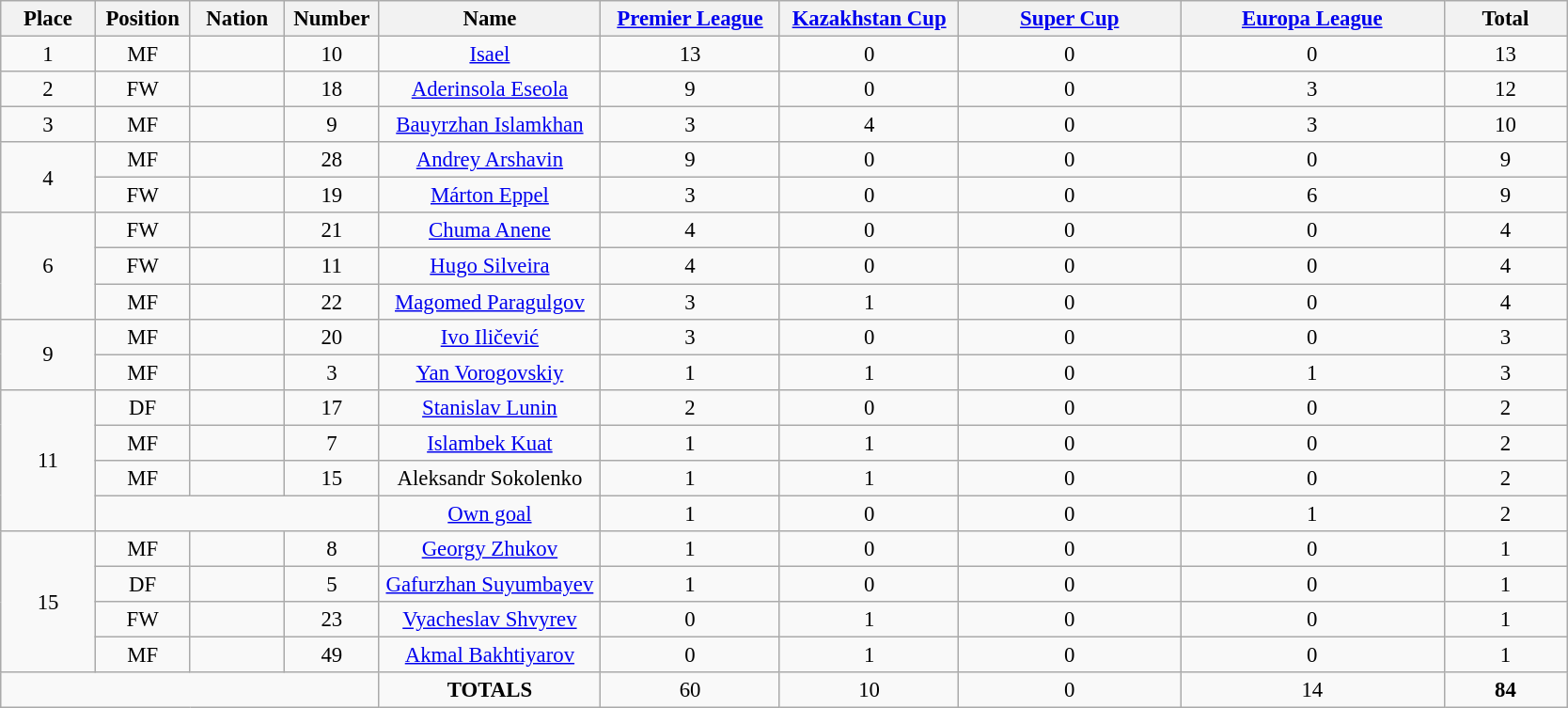<table class="wikitable" style="font-size: 95%; text-align: center;">
<tr>
<th width=60>Place</th>
<th width=60>Position</th>
<th width=60>Nation</th>
<th width=60>Number</th>
<th width=150>Name</th>
<th width=120><a href='#'>Premier League</a></th>
<th width=120><a href='#'>Kazakhstan Cup</a></th>
<th width=150><a href='#'>Super Cup</a></th>
<th width=180><a href='#'>Europa League</a></th>
<th width=80><strong>Total</strong></th>
</tr>
<tr>
<td>1</td>
<td>MF</td>
<td></td>
<td>10</td>
<td><a href='#'>Isael</a></td>
<td>13</td>
<td>0</td>
<td>0</td>
<td>0</td>
<td>13</td>
</tr>
<tr>
<td>2</td>
<td>FW</td>
<td></td>
<td>18</td>
<td><a href='#'>Aderinsola Eseola</a></td>
<td>9</td>
<td>0</td>
<td>0</td>
<td>3</td>
<td>12</td>
</tr>
<tr>
<td>3</td>
<td>MF</td>
<td></td>
<td>9</td>
<td><a href='#'>Bauyrzhan Islamkhan</a></td>
<td>3</td>
<td>4</td>
<td>0</td>
<td>3</td>
<td>10</td>
</tr>
<tr>
<td rowspan="2">4</td>
<td>MF</td>
<td></td>
<td>28</td>
<td><a href='#'>Andrey Arshavin</a></td>
<td>9</td>
<td>0</td>
<td>0</td>
<td>0</td>
<td>9</td>
</tr>
<tr>
<td>FW</td>
<td></td>
<td>19</td>
<td><a href='#'>Márton Eppel</a></td>
<td>3</td>
<td>0</td>
<td>0</td>
<td>6</td>
<td>9</td>
</tr>
<tr>
<td rowspan="3">6</td>
<td>FW</td>
<td></td>
<td>21</td>
<td><a href='#'>Chuma Anene</a></td>
<td>4</td>
<td>0</td>
<td>0</td>
<td>0</td>
<td>4</td>
</tr>
<tr>
<td>FW</td>
<td></td>
<td>11</td>
<td><a href='#'>Hugo Silveira</a></td>
<td>4</td>
<td>0</td>
<td>0</td>
<td>0</td>
<td>4</td>
</tr>
<tr>
<td>MF</td>
<td></td>
<td>22</td>
<td><a href='#'>Magomed Paragulgov</a></td>
<td>3</td>
<td>1</td>
<td>0</td>
<td>0</td>
<td>4</td>
</tr>
<tr>
<td rowspan="2">9</td>
<td>MF</td>
<td></td>
<td>20</td>
<td><a href='#'>Ivo Iličević</a></td>
<td>3</td>
<td>0</td>
<td>0</td>
<td>0</td>
<td>3</td>
</tr>
<tr>
<td>MF</td>
<td></td>
<td>3</td>
<td><a href='#'>Yan Vorogovskiy</a></td>
<td>1</td>
<td>1</td>
<td>0</td>
<td>1</td>
<td>3</td>
</tr>
<tr>
<td rowspan="4">11</td>
<td>DF</td>
<td></td>
<td>17</td>
<td><a href='#'>Stanislav Lunin</a></td>
<td>2</td>
<td>0</td>
<td>0</td>
<td>0</td>
<td>2</td>
</tr>
<tr>
<td>MF</td>
<td></td>
<td>7</td>
<td><a href='#'>Islambek Kuat</a></td>
<td>1</td>
<td>1</td>
<td>0</td>
<td>0</td>
<td>2</td>
</tr>
<tr>
<td>MF</td>
<td></td>
<td>15</td>
<td>Aleksandr Sokolenko</td>
<td>1</td>
<td>1</td>
<td>0</td>
<td>0</td>
<td>2</td>
</tr>
<tr>
<td colspan="3"></td>
<td><a href='#'>Own goal</a></td>
<td>1</td>
<td>0</td>
<td>0</td>
<td>1</td>
<td>2</td>
</tr>
<tr>
<td rowspan="4">15</td>
<td>MF</td>
<td></td>
<td>8</td>
<td><a href='#'>Georgy Zhukov</a></td>
<td>1</td>
<td>0</td>
<td>0</td>
<td>0</td>
<td>1</td>
</tr>
<tr>
<td>DF</td>
<td></td>
<td>5</td>
<td><a href='#'>Gafurzhan Suyumbayev</a></td>
<td>1</td>
<td>0</td>
<td>0</td>
<td>0</td>
<td>1</td>
</tr>
<tr>
<td>FW</td>
<td></td>
<td>23</td>
<td><a href='#'>Vyacheslav Shvyrev</a></td>
<td>0</td>
<td>1</td>
<td>0</td>
<td>0</td>
<td>1</td>
</tr>
<tr>
<td>MF</td>
<td></td>
<td>49</td>
<td><a href='#'>Akmal Bakhtiyarov</a></td>
<td>0</td>
<td>1</td>
<td>0</td>
<td>0</td>
<td>1</td>
</tr>
<tr>
<td colspan="4"></td>
<td><strong>TOTALS</strong></td>
<td>60</td>
<td>10</td>
<td>0</td>
<td>14</td>
<td><strong>84</strong></td>
</tr>
</table>
